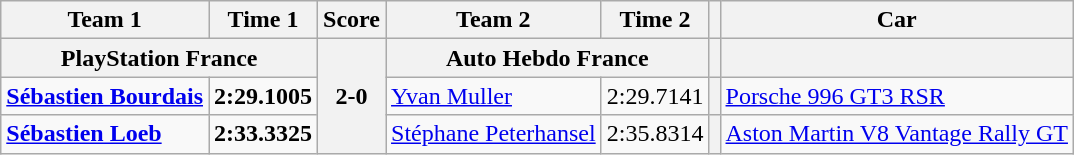<table class="wikitable">
<tr>
<th>Team 1</th>
<th>Time 1</th>
<th>Score</th>
<th>Team 2</th>
<th>Time 2</th>
<th></th>
<th>Car</th>
</tr>
<tr>
<th colspan=2> <strong>PlayStation France</strong></th>
<th rowspan=3>2-0</th>
<th colspan=2> Auto Hebdo France</th>
<th></th>
<th></th>
</tr>
<tr>
<td><strong><a href='#'>Sébastien Bourdais</a></strong></td>
<td><strong>2:29.1005</strong></td>
<td><a href='#'>Yvan Muller</a></td>
<td>2:29.7141</td>
<th></th>
<td><a href='#'>Porsche 996 GT3 RSR</a></td>
</tr>
<tr>
<td><strong><a href='#'>Sébastien Loeb</a></strong></td>
<td><strong>2:33.3325</strong></td>
<td><a href='#'>Stéphane Peterhansel</a></td>
<td>2:35.8314</td>
<th></th>
<td><a href='#'>Aston Martin V8 Vantage Rally GT</a></td>
</tr>
</table>
